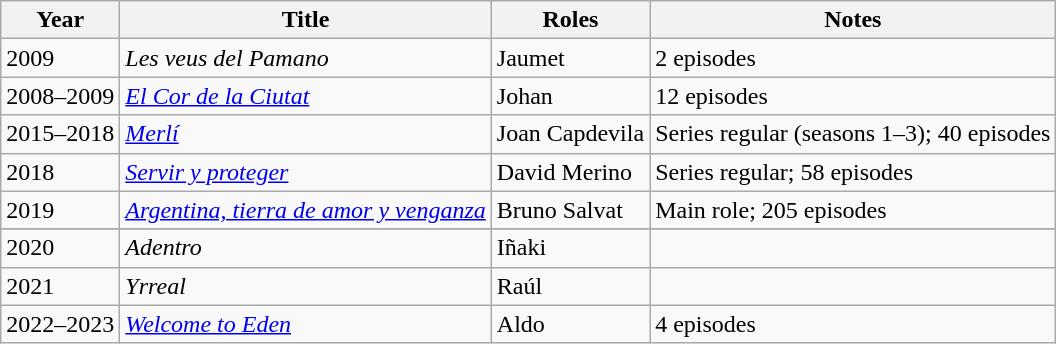<table class="wikitable sortable">
<tr>
<th>Year</th>
<th>Title</th>
<th>Roles</th>
<th>Notes</th>
</tr>
<tr>
<td>2009</td>
<td><em>Les veus del Pamano</em></td>
<td>Jaumet</td>
<td>2 episodes</td>
</tr>
<tr>
<td>2008–2009</td>
<td><em><a href='#'>El Cor de la Ciutat</a></em></td>
<td>Johan</td>
<td>12 episodes</td>
</tr>
<tr>
<td>2015–2018</td>
<td><em><a href='#'>Merlí</a></em></td>
<td>Joan Capdevila</td>
<td>Series regular (seasons 1–3); 40 episodes</td>
</tr>
<tr>
<td>2018</td>
<td><em><a href='#'>Servir y proteger</a></em></td>
<td>David Merino</td>
<td>Series regular; 58 episodes</td>
</tr>
<tr>
<td>2019</td>
<td><em><a href='#'>Argentina, tierra de amor y venganza</a></em></td>
<td>Bruno Salvat</td>
<td>Main role; 205 episodes</td>
</tr>
<tr>
</tr>
<tr>
<td>2020</td>
<td><em>Adentro</em></td>
<td>Iñaki</td>
<td></td>
</tr>
<tr>
<td>2021</td>
<td><em>Yrreal</em></td>
<td>Raúl</td>
<td></td>
</tr>
<tr>
<td>2022–2023</td>
<td><em><a href='#'>Welcome to Eden</a></em></td>
<td>Aldo</td>
<td>4 episodes</td>
</tr>
</table>
